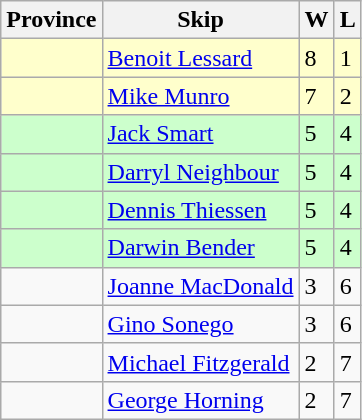<table class=wikitable>
<tr>
<th>Province</th>
<th>Skip</th>
<th>W</th>
<th>L</th>
</tr>
<tr bgcolor=#ffffcc>
<td></td>
<td><a href='#'>Benoit Lessard</a></td>
<td>8</td>
<td>1</td>
</tr>
<tr bgcolor=#ffffcc>
<td></td>
<td><a href='#'>Mike Munro</a></td>
<td>7</td>
<td>2</td>
</tr>
<tr bgcolor=#ccffcc>
<td></td>
<td><a href='#'>Jack Smart</a></td>
<td>5</td>
<td>4</td>
</tr>
<tr bgcolor=#ccffcc>
<td></td>
<td><a href='#'>Darryl Neighbour</a></td>
<td>5</td>
<td>4</td>
</tr>
<tr bgcolor=#ccffcc>
<td></td>
<td><a href='#'>Dennis Thiessen</a></td>
<td>5</td>
<td>4</td>
</tr>
<tr bgcolor=#ccffcc>
<td></td>
<td><a href='#'>Darwin Bender</a></td>
<td>5</td>
<td>4</td>
</tr>
<tr>
<td></td>
<td><a href='#'>Joanne MacDonald</a></td>
<td>3</td>
<td>6</td>
</tr>
<tr>
<td></td>
<td><a href='#'>Gino Sonego</a></td>
<td>3</td>
<td>6</td>
</tr>
<tr>
<td></td>
<td><a href='#'>Michael Fitzgerald</a></td>
<td>2</td>
<td>7</td>
</tr>
<tr>
<td></td>
<td><a href='#'>George Horning</a></td>
<td>2</td>
<td>7</td>
</tr>
</table>
